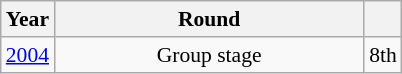<table class="wikitable" style="text-align: center; font-size:90%">
<tr>
<th>Year</th>
<th style="width:200px">Round</th>
<th></th>
</tr>
<tr>
<td><a href='#'>2004</a></td>
<td>Group stage</td>
<td>8th</td>
</tr>
</table>
